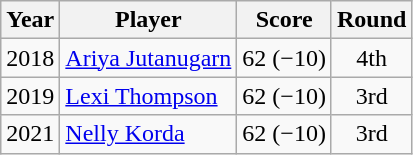<table class="wikitable">
<tr>
<th>Year</th>
<th>Player</th>
<th>Score</th>
<th>Round</th>
</tr>
<tr>
<td>2018</td>
<td><a href='#'>Ariya Jutanugarn</a></td>
<td>62 (−10)</td>
<td align=center>4th</td>
</tr>
<tr>
<td>2019</td>
<td><a href='#'>Lexi Thompson</a></td>
<td>62 (−10)</td>
<td align=center>3rd</td>
</tr>
<tr>
<td>2021</td>
<td><a href='#'>Nelly Korda</a></td>
<td>62 (−10)</td>
<td align=center>3rd</td>
</tr>
</table>
